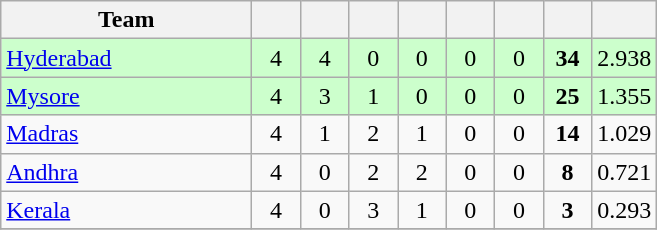<table class="wikitable" style="text-align:center">
<tr>
<th style="width:160px">Team</th>
<th style="width:25px"></th>
<th style="width:25px"></th>
<th style="width:25px"></th>
<th style="width:25px"></th>
<th style="width:25px"></th>
<th style="width:25px"></th>
<th style="width:25px"></th>
<th style="width:25px;"></th>
</tr>
<tr style="background:#cfc;">
<td style="text-align:left"><a href='#'>Hyderabad</a></td>
<td>4</td>
<td>4</td>
<td>0</td>
<td>0</td>
<td>0</td>
<td>0</td>
<td><strong>34</strong></td>
<td>2.938</td>
</tr>
<tr style="background:#cfc;">
<td style="text-align:left"><a href='#'>Mysore</a></td>
<td>4</td>
<td>3</td>
<td>1</td>
<td>0</td>
<td>0</td>
<td>0</td>
<td><strong>25</strong></td>
<td>1.355</td>
</tr>
<tr>
<td style="text-align:left"><a href='#'>Madras</a></td>
<td>4</td>
<td>1</td>
<td>2</td>
<td>1</td>
<td>0</td>
<td>0</td>
<td><strong>14</strong></td>
<td>1.029</td>
</tr>
<tr>
<td style="text-align:left"><a href='#'>Andhra</a></td>
<td>4</td>
<td>0</td>
<td>2</td>
<td>2</td>
<td>0</td>
<td>0</td>
<td><strong>8</strong></td>
<td>0.721</td>
</tr>
<tr>
<td style="text-align:left"><a href='#'>Kerala</a></td>
<td>4</td>
<td>0</td>
<td>3</td>
<td>1</td>
<td>0</td>
<td>0</td>
<td><strong>3</strong></td>
<td>0.293</td>
</tr>
<tr>
</tr>
</table>
